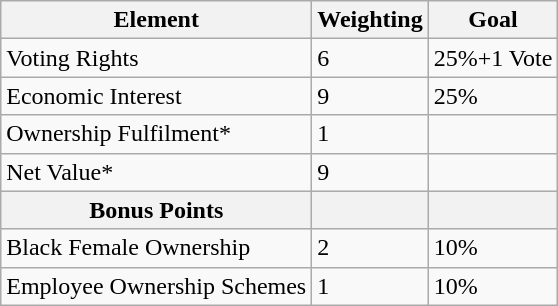<table class="wikitable" border="1">
<tr>
<th>Element</th>
<th>Weighting</th>
<th>Goal</th>
</tr>
<tr>
<td>Voting Rights</td>
<td>6</td>
<td>25%+1 Vote</td>
</tr>
<tr>
<td>Economic Interest</td>
<td>9</td>
<td>25%</td>
</tr>
<tr>
<td>Ownership Fulfilment*</td>
<td>1</td>
<td></td>
</tr>
<tr>
<td>Net Value*</td>
<td>9</td>
<td></td>
</tr>
<tr>
<th><strong>Bonus Points</strong></th>
<th></th>
<th></th>
</tr>
<tr>
<td>Black Female Ownership</td>
<td>2</td>
<td>10%</td>
</tr>
<tr>
<td>Employee Ownership Schemes</td>
<td>1</td>
<td>10%</td>
</tr>
</table>
